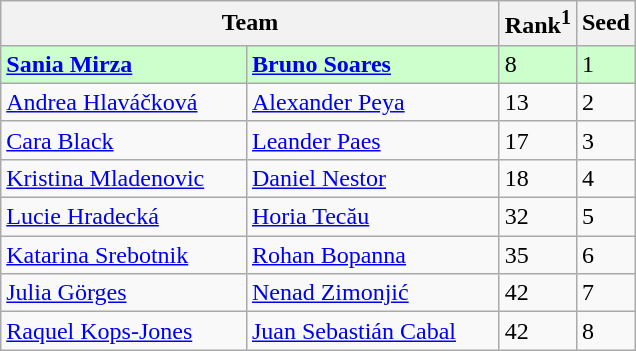<table class="wikitable collapsible ">
<tr>
<th width="325" colspan=2>Team</th>
<th>Rank<sup>1</sup></th>
<th>Seed</th>
</tr>
<tr style="background:#cfc;">
<td><strong> <a href='#'>Sania Mirza</a></strong></td>
<td><strong> <a href='#'>Bruno Soares</a></strong></td>
<td>8</td>
<td>1</td>
</tr>
<tr>
<td> <a href='#'>Andrea Hlaváčková</a></td>
<td> <a href='#'>Alexander Peya</a></td>
<td>13</td>
<td>2</td>
</tr>
<tr>
<td> <a href='#'>Cara Black</a></td>
<td> <a href='#'>Leander Paes</a></td>
<td>17</td>
<td>3</td>
</tr>
<tr>
<td> <a href='#'>Kristina Mladenovic</a></td>
<td> <a href='#'>Daniel Nestor</a></td>
<td>18</td>
<td>4</td>
</tr>
<tr>
<td> <a href='#'>Lucie Hradecká</a></td>
<td> <a href='#'>Horia Tecău</a></td>
<td>32</td>
<td>5</td>
</tr>
<tr>
<td> <a href='#'>Katarina Srebotnik</a></td>
<td> <a href='#'>Rohan Bopanna</a></td>
<td>35</td>
<td>6</td>
</tr>
<tr>
<td> <a href='#'>Julia Görges</a></td>
<td> <a href='#'>Nenad Zimonjić</a></td>
<td>42</td>
<td>7</td>
</tr>
<tr>
<td> <a href='#'>Raquel Kops-Jones</a></td>
<td> <a href='#'>Juan Sebastián Cabal</a></td>
<td>42</td>
<td>8</td>
</tr>
</table>
